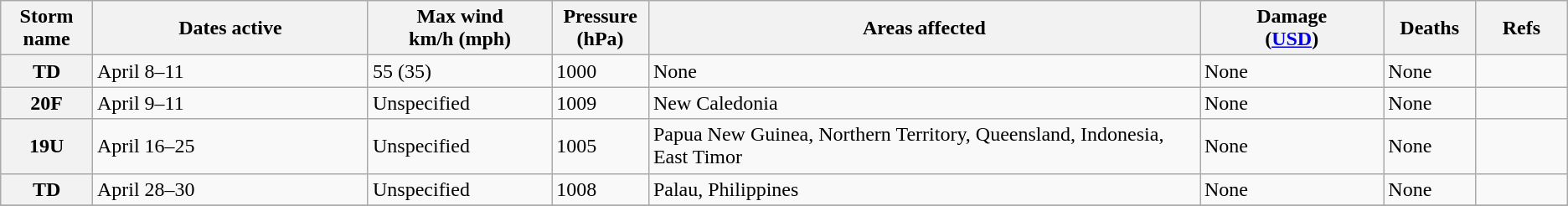<table class="wikitable sortable">
<tr>
<th width="5%">Storm name</th>
<th width="15%">Dates active</th>
<th width="10%">Max wind<br>km/h (mph)</th>
<th width="5%">Pressure<br>(hPa)</th>
<th width="30%">Areas affected</th>
<th width="10%">Damage<br>(<a href='#'>USD</a>)</th>
<th width="5%">Deaths</th>
<th width="5%">Refs</th>
</tr>
<tr>
<th>TD</th>
<td>April 8–11</td>
<td>55 (35)</td>
<td>1000</td>
<td>None</td>
<td>None</td>
<td>None</td>
<td></td>
</tr>
<tr>
<th>20F</th>
<td>April 9–11</td>
<td>Unspecified</td>
<td>1009</td>
<td>New Caledonia</td>
<td>None</td>
<td>None</td>
<td></td>
</tr>
<tr>
<th>19U</th>
<td>April 16–25</td>
<td>Unspecified</td>
<td>1005</td>
<td>Papua New Guinea, Northern Territory, Queensland, Indonesia, East Timor</td>
<td>None</td>
<td>None</td>
<td></td>
</tr>
<tr>
<th>TD</th>
<td>April 28–30</td>
<td>Unspecified</td>
<td>1008</td>
<td>Palau, Philippines</td>
<td>None</td>
<td>None</td>
<td></td>
</tr>
<tr>
</tr>
</table>
